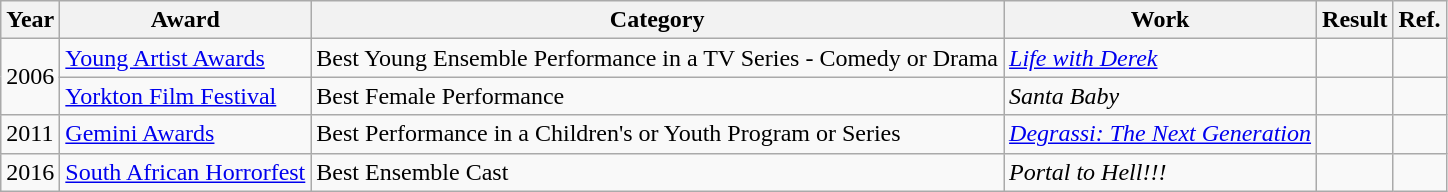<table class="wikitable">
<tr>
<th>Year</th>
<th>Award</th>
<th>Category</th>
<th>Work</th>
<th>Result</th>
<th>Ref.</th>
</tr>
<tr>
<td rowspan="2">2006</td>
<td><a href='#'>Young Artist Awards</a></td>
<td>Best Young Ensemble Performance in a TV Series - Comedy or Drama</td>
<td><em><a href='#'>Life with Derek</a></em></td>
<td></td>
<td></td>
</tr>
<tr>
<td><a href='#'>Yorkton Film Festival</a></td>
<td>Best Female Performance</td>
<td><em>Santa Baby</em></td>
<td></td>
<td></td>
</tr>
<tr>
<td>2011</td>
<td><a href='#'>Gemini Awards</a></td>
<td>Best Performance in a Children's or Youth Program or Series</td>
<td><em><a href='#'>Degrassi: The Next Generation</a></em></td>
<td></td>
<td></td>
</tr>
<tr>
<td>2016</td>
<td><a href='#'>South African Horrorfest</a></td>
<td>Best Ensemble Cast</td>
<td><em>Portal to Hell!!!</em></td>
<td></td>
<td></td>
</tr>
</table>
